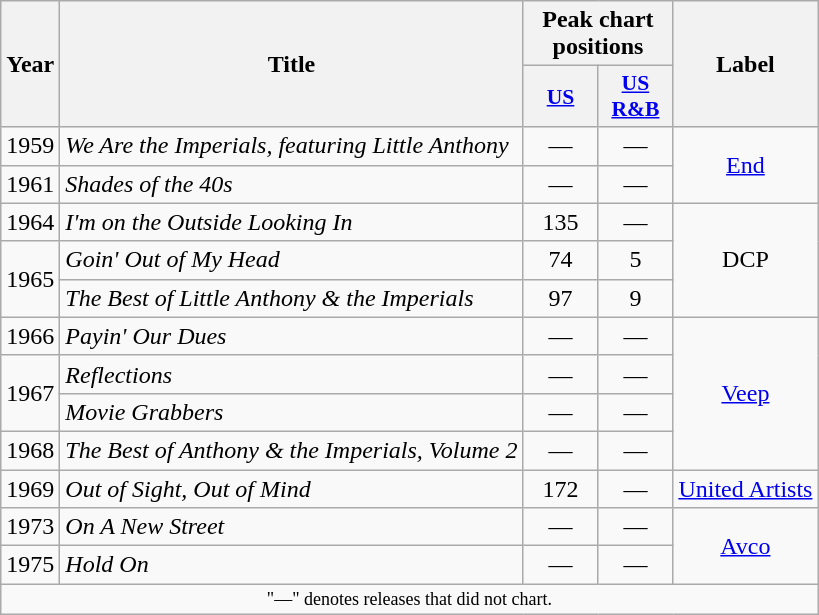<table class="wikitable">
<tr>
<th scope="col" rowspan="2">Year</th>
<th scope="col" rowspan="2">Title</th>
<th scope="col" colspan="2">Peak chart positions</th>
<th scope="col" rowspan="2">Label</th>
</tr>
<tr>
<th scope="col" style="width:3em;font-size:90%;"><a href='#'>US</a><br></th>
<th scope="col" style="width:3em;font-size:90%;"><a href='#'>US R&B</a><br></th>
</tr>
<tr>
<td>1959</td>
<td><em>We Are the Imperials, featuring Little Anthony</em></td>
<td align=center>—</td>
<td align=center>—</td>
<td rowspan="2" align=center><a href='#'>End</a></td>
</tr>
<tr>
<td>1961</td>
<td><em>Shades of the 40s</em></td>
<td align=center>—</td>
<td align=center>—</td>
</tr>
<tr>
<td>1964</td>
<td><em>I'm on the Outside Looking In</em></td>
<td align=center>135</td>
<td align=center>—</td>
<td rowspan="3" align=center>DCP</td>
</tr>
<tr>
<td rowspan="2">1965</td>
<td><em>Goin' Out of My Head</em></td>
<td align=center>74</td>
<td align=center>5</td>
</tr>
<tr>
<td><em>The Best of Little Anthony & the Imperials</em></td>
<td align=center>97</td>
<td align=center>9</td>
</tr>
<tr>
<td>1966</td>
<td><em>Payin' Our Dues</em></td>
<td align=center>—</td>
<td align=center>—</td>
<td rowspan="4" align=center><a href='#'>Veep</a></td>
</tr>
<tr>
<td rowspan="2">1967</td>
<td><em>Reflections</em></td>
<td align=center>—</td>
<td align=center>—</td>
</tr>
<tr>
<td><em>Movie Grabbers</em></td>
<td align=center>—</td>
<td align=center>—</td>
</tr>
<tr>
<td>1968</td>
<td><em>The Best of Anthony & the Imperials, Volume 2</em></td>
<td align=center>—</td>
<td align=center>—</td>
</tr>
<tr>
<td>1969</td>
<td><em>Out of Sight, Out of Mind</em></td>
<td align=center>172</td>
<td align=center>—</td>
<td align=center><a href='#'>United Artists</a></td>
</tr>
<tr>
<td>1973</td>
<td><em>On A New Street</em></td>
<td align=center>—</td>
<td align=center>—</td>
<td rowspan="2" align=center><a href='#'>Avco</a></td>
</tr>
<tr>
<td>1975</td>
<td><em>Hold On</em></td>
<td align=center>—</td>
<td align=center>—</td>
</tr>
<tr>
<td colspan="6" style="text-align:center; font-size:9pt;">"—" denotes releases that did not chart.</td>
</tr>
</table>
